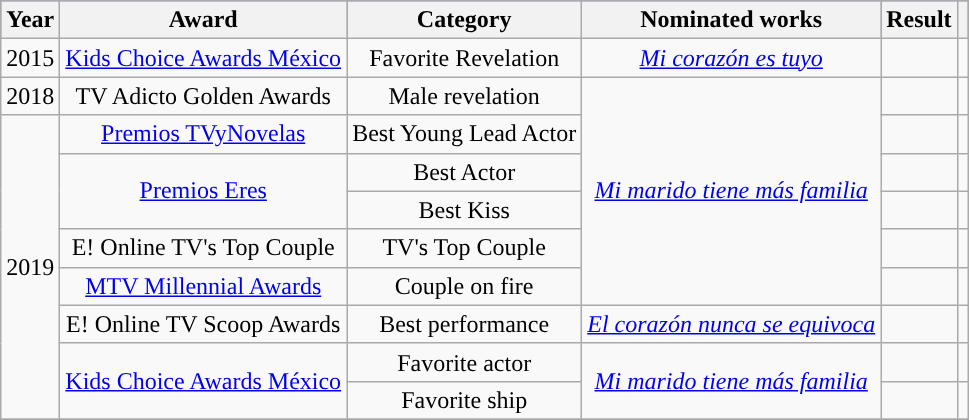<table class="wikitable plainrowheaders" style="text-align:center;">
<tr style="background:#96c;">
<th scope="col">Year</th>
<th scope="col">Award</th>
<th scope="col">Category</th>
<th scope="col">Nominated works</th>
<th scope="col">Result</th>
<th scope="col"></th>
</tr>
<tr>
<td scope="row" rowspan="1">2015</td>
<td rowspan="1"><a href='#'>Kids Choice Awards México</a></td>
<td scope="row">Favorite Revelation</td>
<td rowspan="1"><em><a href='#'>Mi corazón es tuyo</a></em></td>
<td></td>
<td></td>
</tr>
<tr>
<td>2018</td>
<td>TV Adicto Golden Awards</td>
<td>Male revelation</td>
<td rowspan=6><em><a href='#'>Mi marido tiene más familia</a></em></td>
<td></td>
<td></td>
</tr>
<tr>
<td rowspan=8>2019</td>
<td><a href='#'>Premios TVyNovelas</a></td>
<td>Best Young Lead Actor</td>
<td></td>
<td></td>
</tr>
<tr>
<td rowspan=2><a href='#'>Premios Eres</a></td>
<td>Best Actor</td>
<td></td>
<td></td>
</tr>
<tr>
<td>Best Kiss</td>
<td></td>
<td></td>
</tr>
<tr>
<td>E! Online TV's Top Couple</td>
<td>TV's Top Couple</td>
<td></td>
<td></td>
</tr>
<tr>
<td><a href='#'>MTV Millennial Awards</a></td>
<td>Couple on fire</td>
<td></td>
<td></td>
</tr>
<tr>
<td>E! Online TV Scoop Awards</td>
<td>Best performance</td>
<td><em><a href='#'>El corazón nunca se equivoca</a></em></td>
<td></td>
<td></td>
</tr>
<tr>
<td rowspan="2"><a href='#'>Kids Choice Awards México</a></td>
<td>Favorite actor</td>
<td rowspan="2"><em><a href='#'>Mi marido tiene más familia</a></em></td>
<td></td>
<td></td>
</tr>
<tr>
<td>Favorite ship</td>
<td></td>
<td></td>
</tr>
<tr>
</tr>
</table>
